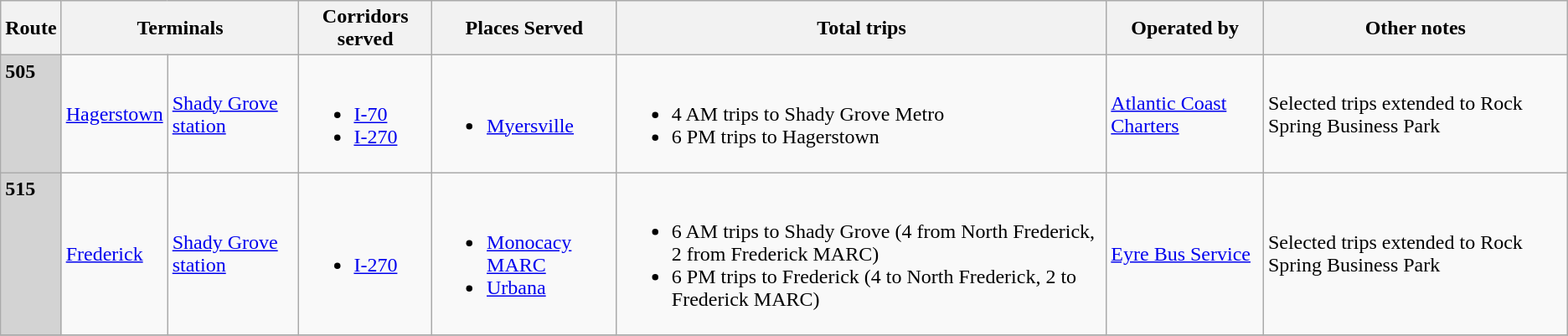<table class="wikitable">
<tr>
<th>Route</th>
<th colspan="2">Terminals</th>
<th>Corridors served</th>
<th>Places Served</th>
<th>Total trips</th>
<th>Operated by</th>
<th>Other notes</th>
</tr>
<tr>
<td style="background:lightgray; color:black; vertical-align:top"><div><strong>505</strong></div></td>
<td><a href='#'>Hagerstown</a></td>
<td><a href='#'>Shady Grove station</a></td>
<td><br><ul><li><a href='#'>I-70</a></li><li><a href='#'>I-270</a></li></ul></td>
<td><br><ul><li><a href='#'>Myersville</a></li></ul></td>
<td><br><ul><li>4 AM trips to Shady Grove Metro</li><li>6 PM trips to Hagerstown</li></ul></td>
<td><a href='#'>Atlantic Coast Charters</a></td>
<td>Selected trips extended to Rock Spring Business Park</td>
</tr>
<tr>
<td style="background:lightgray; color:black; vertical-align:top"><div><strong>515</strong></div></td>
<td><a href='#'>Frederick</a></td>
<td><a href='#'>Shady Grove station</a></td>
<td><br><ul><li><a href='#'>I-270</a></li></ul></td>
<td><br><ul><li><a href='#'>Monocacy MARC</a></li><li><a href='#'>Urbana</a></li></ul></td>
<td><br><ul><li>6 AM trips to Shady Grove (4 from North Frederick, 2 from Frederick MARC)</li><li>6 PM trips to Frederick (4 to North Frederick, 2 to Frederick MARC)</li></ul></td>
<td><a href='#'>Eyre Bus Service</a></td>
<td>Selected trips extended to Rock Spring Business Park</td>
</tr>
<tr>
</tr>
</table>
